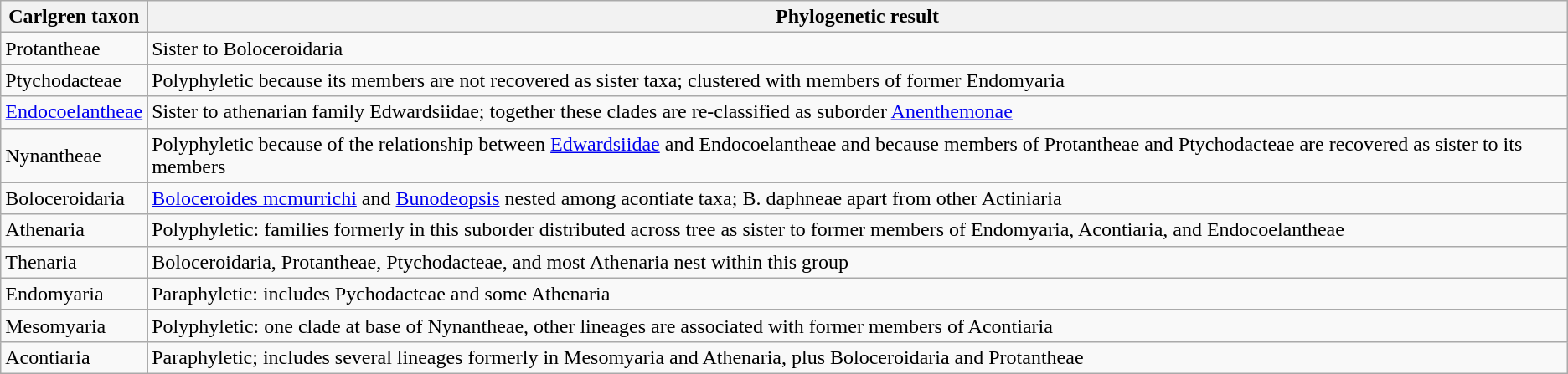<table class="wikitable">
<tr>
<th>Carlgren taxon</th>
<th>Phylogenetic result</th>
</tr>
<tr>
<td>Protantheae</td>
<td>Sister to Boloceroidaria</td>
</tr>
<tr>
<td>Ptychodacteae</td>
<td>Polyphyletic because its members are not recovered as sister taxa; clustered with members of former Endomyaria</td>
</tr>
<tr>
<td><a href='#'>Endocoelantheae</a></td>
<td>Sister to athenarian family Edwardsiidae; together these clades are re-classified as suborder <a href='#'>Anenthemonae</a></td>
</tr>
<tr>
<td>Nynantheae</td>
<td>Polyphyletic because of the relationship between <a href='#'>Edwardsiidae</a> and Endocoelantheae and because members of Protantheae and Ptychodacteae are recovered as sister to its members</td>
</tr>
<tr>
<td>Boloceroidaria</td>
<td><a href='#'>Boloceroides mcmurrichi</a> and <a href='#'>Bunodeopsis</a> nested among acontiate taxa; B. daphneae apart from other Actiniaria</td>
</tr>
<tr>
<td>Athenaria</td>
<td>Polyphyletic: families formerly in this suborder distributed across tree as sister to former members of Endomyaria, Acontiaria, and Endocoelantheae</td>
</tr>
<tr>
<td>Thenaria</td>
<td>Boloceroidaria, Protantheae, Ptychodacteae, and most Athenaria nest within this group</td>
</tr>
<tr>
<td>Endomyaria</td>
<td>Paraphyletic: includes Pychodacteae and some Athenaria</td>
</tr>
<tr>
<td>Mesomyaria</td>
<td>Polyphyletic: one clade at base of Nynantheae, other lineages are associated with former members of Acontiaria</td>
</tr>
<tr>
<td>Acontiaria</td>
<td>Paraphyletic; includes several lineages formerly in Mesomyaria and Athenaria, plus Boloceroidaria and Protantheae</td>
</tr>
</table>
